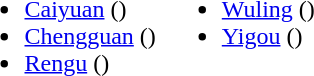<table>
<tr>
<td valign="top"><br><ul><li><a href='#'>Caiyuan</a> ()</li><li><a href='#'>Chengguan</a> ()</li><li><a href='#'>Rengu</a> ()</li></ul></td>
<td valign="top"><br><ul><li><a href='#'>Wuling</a> ()</li><li><a href='#'>Yigou</a> ()</li></ul></td>
</tr>
</table>
